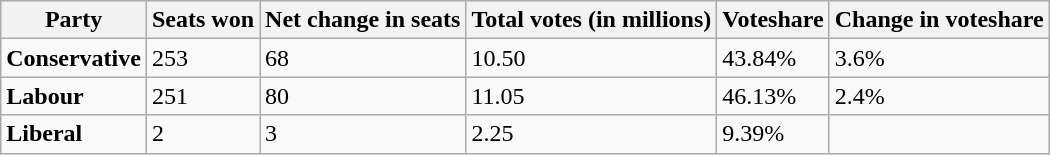<table class="wikitable">
<tr>
<th>Party</th>
<th>Seats won</th>
<th>Net change in seats</th>
<th>Total votes (in millions)</th>
<th>Voteshare</th>
<th>Change in voteshare</th>
</tr>
<tr>
<td><strong>Conservative</strong></td>
<td>253</td>
<td>68</td>
<td>10.50</td>
<td>43.84%</td>
<td>3.6%</td>
</tr>
<tr>
<td><strong>Labour</strong></td>
<td>251</td>
<td>80</td>
<td>11.05</td>
<td>46.13%</td>
<td>2.4%</td>
</tr>
<tr>
<td><strong>Liberal</strong></td>
<td>2</td>
<td>3</td>
<td>2.25</td>
<td>9.39%</td>
<td></td>
</tr>
</table>
